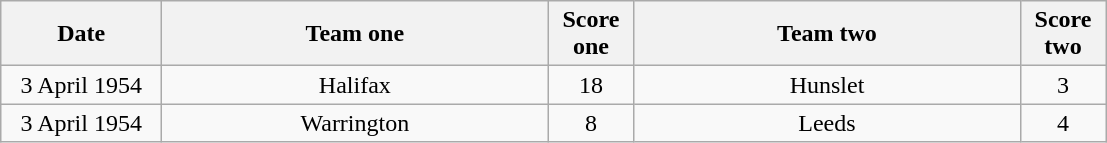<table class="wikitable" style="text-align: center">
<tr>
<th width=100>Date</th>
<th width=250>Team one</th>
<th width=50>Score one</th>
<th width=250>Team two</th>
<th width=50>Score two</th>
</tr>
<tr>
<td>3 April 1954</td>
<td>Halifax</td>
<td>18</td>
<td>Hunslet</td>
<td>3</td>
</tr>
<tr>
<td>3 April 1954</td>
<td>Warrington</td>
<td>8</td>
<td>Leeds</td>
<td>4</td>
</tr>
</table>
